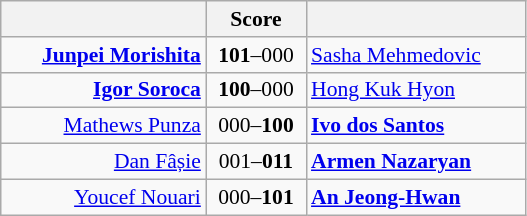<table class="wikitable" style="text-align: center; font-size:90% ">
<tr>
<th align="right" width="130"></th>
<th width="60">Score</th>
<th align="left" width="140"></th>
</tr>
<tr>
<td align=right><strong><a href='#'>Junpei Morishita</a></strong> </td>
<td align=center><strong>101</strong>–000</td>
<td align=left> <a href='#'>Sasha Mehmedovic</a></td>
</tr>
<tr>
<td align=right><strong><a href='#'>Igor Soroca</a></strong> </td>
<td align=center><strong>100</strong>–000</td>
<td align=left> <a href='#'>Hong Kuk Hyon</a></td>
</tr>
<tr>
<td align=right><a href='#'>Mathews Punza</a> </td>
<td align=center>000–<strong>100</strong></td>
<td align=left> <strong><a href='#'>Ivo dos Santos</a></strong></td>
</tr>
<tr>
<td align=right><a href='#'>Dan Fâșie</a> </td>
<td align=center>001–<strong>011</strong></td>
<td align=left> <strong><a href='#'>Armen Nazaryan</a></strong></td>
</tr>
<tr>
<td align=right><a href='#'>Youcef Nouari</a> </td>
<td align=center>000–<strong>101</strong></td>
<td align=left> <strong><a href='#'>An Jeong-Hwan</a></strong></td>
</tr>
</table>
